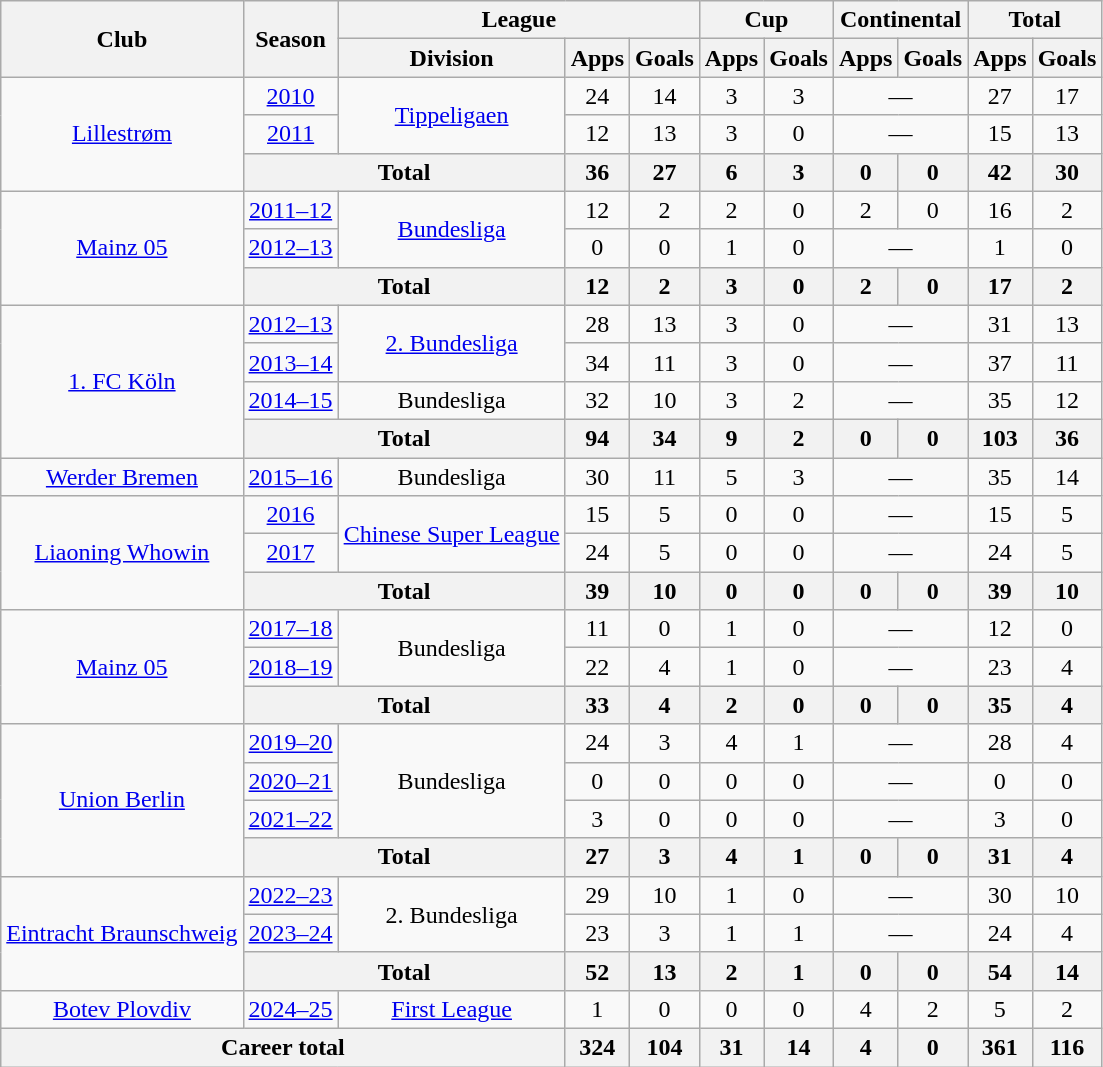<table class="wikitable" style="text-align: center">
<tr>
<th rowspan="2">Club</th>
<th rowspan="2">Season</th>
<th colspan="3">League</th>
<th colspan="2">Cup</th>
<th colspan="2">Continental</th>
<th colspan="2">Total</th>
</tr>
<tr>
<th>Division</th>
<th>Apps</th>
<th>Goals</th>
<th>Apps</th>
<th>Goals</th>
<th>Apps</th>
<th>Goals</th>
<th>Apps</th>
<th>Goals</th>
</tr>
<tr>
<td rowspan="3"><a href='#'>Lillestrøm</a></td>
<td><a href='#'>2010</a></td>
<td rowspan="2"><a href='#'>Tippeligaen</a></td>
<td>24</td>
<td>14</td>
<td>3</td>
<td>3</td>
<td colspan="2">—</td>
<td>27</td>
<td>17</td>
</tr>
<tr>
<td><a href='#'>2011</a></td>
<td>12</td>
<td>13</td>
<td>3</td>
<td>0</td>
<td colspan="2">—</td>
<td>15</td>
<td>13</td>
</tr>
<tr>
<th colspan="2">Total</th>
<th>36</th>
<th>27</th>
<th>6</th>
<th>3</th>
<th>0</th>
<th>0</th>
<th>42</th>
<th>30</th>
</tr>
<tr>
<td rowspan="3"><a href='#'>Mainz 05</a></td>
<td><a href='#'>2011–12</a></td>
<td rowspan="2"><a href='#'>Bundesliga</a></td>
<td>12</td>
<td>2</td>
<td>2</td>
<td>0</td>
<td>2</td>
<td>0</td>
<td>16</td>
<td>2</td>
</tr>
<tr>
<td><a href='#'>2012–13</a></td>
<td>0</td>
<td>0</td>
<td>1</td>
<td>0</td>
<td colspan="2">—</td>
<td>1</td>
<td>0</td>
</tr>
<tr>
<th colspan="2">Total</th>
<th>12</th>
<th>2</th>
<th>3</th>
<th>0</th>
<th>2</th>
<th>0</th>
<th>17</th>
<th>2</th>
</tr>
<tr>
<td rowspan="4"><a href='#'>1. FC Köln</a></td>
<td><a href='#'>2012–13</a></td>
<td rowspan="2"><a href='#'>2. Bundesliga</a></td>
<td>28</td>
<td>13</td>
<td>3</td>
<td>0</td>
<td colspan="2">—</td>
<td>31</td>
<td>13</td>
</tr>
<tr>
<td><a href='#'>2013–14</a></td>
<td>34</td>
<td>11</td>
<td>3</td>
<td>0</td>
<td colspan="2">—</td>
<td>37</td>
<td>11</td>
</tr>
<tr>
<td><a href='#'>2014–15</a></td>
<td>Bundesliga</td>
<td>32</td>
<td>10</td>
<td>3</td>
<td>2</td>
<td colspan="2">—</td>
<td>35</td>
<td>12</td>
</tr>
<tr>
<th colspan="2">Total</th>
<th>94</th>
<th>34</th>
<th>9</th>
<th>2</th>
<th>0</th>
<th>0</th>
<th>103</th>
<th>36</th>
</tr>
<tr>
<td><a href='#'>Werder Bremen</a></td>
<td><a href='#'>2015–16</a></td>
<td>Bundesliga</td>
<td>30</td>
<td>11</td>
<td>5</td>
<td>3</td>
<td colspan="2">—</td>
<td>35</td>
<td>14</td>
</tr>
<tr>
<td rowspan="3"><a href='#'>Liaoning Whowin</a></td>
<td><a href='#'>2016</a></td>
<td rowspan="2"><a href='#'>Chinese Super League</a></td>
<td>15</td>
<td>5</td>
<td>0</td>
<td>0</td>
<td colspan="2">—</td>
<td>15</td>
<td>5</td>
</tr>
<tr>
<td><a href='#'>2017</a></td>
<td>24</td>
<td>5</td>
<td>0</td>
<td>0</td>
<td colspan="2">—</td>
<td>24</td>
<td>5</td>
</tr>
<tr>
<th colspan="2">Total</th>
<th>39</th>
<th>10</th>
<th>0</th>
<th>0</th>
<th>0</th>
<th>0</th>
<th>39</th>
<th>10</th>
</tr>
<tr>
<td rowspan="3"><a href='#'>Mainz 05</a></td>
<td><a href='#'>2017–18</a></td>
<td rowspan="2">Bundesliga</td>
<td>11</td>
<td>0</td>
<td>1</td>
<td>0</td>
<td colspan="2">—</td>
<td>12</td>
<td>0</td>
</tr>
<tr>
<td><a href='#'>2018–19</a></td>
<td>22</td>
<td>4</td>
<td>1</td>
<td>0</td>
<td colspan="2">—</td>
<td>23</td>
<td>4</td>
</tr>
<tr>
<th colspan="2">Total</th>
<th>33</th>
<th>4</th>
<th>2</th>
<th>0</th>
<th>0</th>
<th>0</th>
<th>35</th>
<th>4</th>
</tr>
<tr>
<td rowspan="4"><a href='#'>Union Berlin</a></td>
<td><a href='#'>2019–20</a></td>
<td rowspan="3">Bundesliga</td>
<td>24</td>
<td>3</td>
<td>4</td>
<td>1</td>
<td colspan="2">—</td>
<td>28</td>
<td>4</td>
</tr>
<tr>
<td><a href='#'>2020–21</a></td>
<td>0</td>
<td>0</td>
<td>0</td>
<td>0</td>
<td colspan="2">—</td>
<td>0</td>
<td>0</td>
</tr>
<tr>
<td><a href='#'>2021–22</a></td>
<td>3</td>
<td>0</td>
<td>0</td>
<td>0</td>
<td colspan="2">—</td>
<td>3</td>
<td>0</td>
</tr>
<tr>
<th colspan="2">Total</th>
<th>27</th>
<th>3</th>
<th>4</th>
<th>1</th>
<th>0</th>
<th>0</th>
<th>31</th>
<th>4</th>
</tr>
<tr>
<td rowspan="3"><a href='#'>Eintracht Braunschweig</a></td>
<td><a href='#'>2022–23</a></td>
<td rowspan="2">2. Bundesliga</td>
<td>29</td>
<td>10</td>
<td>1</td>
<td>0</td>
<td colspan="2">—</td>
<td>30</td>
<td>10</td>
</tr>
<tr>
<td><a href='#'>2023–24</a></td>
<td>23</td>
<td>3</td>
<td>1</td>
<td>1</td>
<td colspan="2">—</td>
<td>24</td>
<td>4</td>
</tr>
<tr>
<th colspan="2">Total</th>
<th>52</th>
<th>13</th>
<th>2</th>
<th>1</th>
<th>0</th>
<th>0</th>
<th>54</th>
<th>14</th>
</tr>
<tr>
<td><a href='#'>Botev Plovdiv</a></td>
<td><a href='#'>2024–25</a></td>
<td><a href='#'>First League</a></td>
<td>1</td>
<td>0</td>
<td>0</td>
<td>0</td>
<td>4</td>
<td>2</td>
<td>5</td>
<td>2</td>
</tr>
<tr>
<th colspan="3">Career total</th>
<th>324</th>
<th>104</th>
<th>31</th>
<th>14</th>
<th>4</th>
<th>0</th>
<th>361</th>
<th>116</th>
</tr>
</table>
